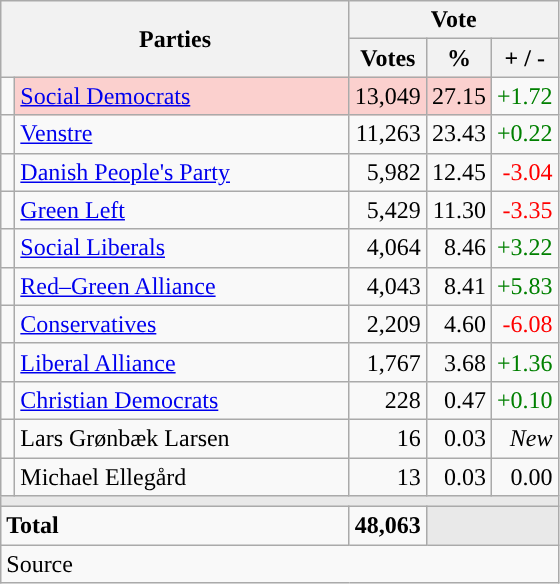<table class="wikitable" style="text-align:right;">
<tr>
<th style="text-align:centre;" rowspan="2" colspan="2" width="225">Parties</th>
<th colspan="3">Vote</th>
</tr>
<tr>
<th width="15">Votes</th>
<th width="15">%</th>
<th width="15">+ / -</th>
</tr>
<tr>
<td width="2" style="color:inherit;background:"></td>
<td bgcolor=#fbd0ce  align="left"><a href='#'>Social Democrats</a></td>
<td bgcolor=#fbd0ce>13,049</td>
<td bgcolor=#fbd0ce>27.15</td>
<td style=color:green;>+1.72</td>
</tr>
<tr>
<td width="2" style="color:inherit;background:"></td>
<td align="left"><a href='#'>Venstre</a></td>
<td>11,263</td>
<td>23.43</td>
<td style=color:green;>+0.22</td>
</tr>
<tr>
<td width="2" style="color:inherit;background:"></td>
<td align="left"><a href='#'>Danish People's Party</a></td>
<td>5,982</td>
<td>12.45</td>
<td style=color:red;>-3.04</td>
</tr>
<tr>
<td width="2" style="color:inherit;background:"></td>
<td align="left"><a href='#'>Green Left</a></td>
<td>5,429</td>
<td>11.30</td>
<td style=color:red;>-3.35</td>
</tr>
<tr>
<td width="2" style="color:inherit;background:"></td>
<td align="left"><a href='#'>Social Liberals</a></td>
<td>4,064</td>
<td>8.46</td>
<td style=color:green;>+3.22</td>
</tr>
<tr>
<td width="2" style="color:inherit;background:"></td>
<td align="left"><a href='#'>Red–Green Alliance</a></td>
<td>4,043</td>
<td>8.41</td>
<td style=color:green;>+5.83</td>
</tr>
<tr>
<td width="2" style="color:inherit;background:"></td>
<td align="left"><a href='#'>Conservatives</a></td>
<td>2,209</td>
<td>4.60</td>
<td style=color:red;>-6.08</td>
</tr>
<tr>
<td width="2" style="color:inherit;background:"></td>
<td align="left"><a href='#'>Liberal Alliance</a></td>
<td>1,767</td>
<td>3.68</td>
<td style=color:green;>+1.36</td>
</tr>
<tr>
<td width="2" style="color:inherit;background:"></td>
<td align="left"><a href='#'>Christian Democrats</a></td>
<td>228</td>
<td>0.47</td>
<td style=color:green;>+0.10</td>
</tr>
<tr>
<td width="2" style="color:inherit;background:"></td>
<td align="left">Lars Grønbæk Larsen</td>
<td>16</td>
<td>0.03</td>
<td><em>New</em></td>
</tr>
<tr>
<td width="2" style="color:inherit;background:"></td>
<td align="left">Michael Ellegård</td>
<td>13</td>
<td>0.03</td>
<td>0.00</td>
</tr>
<tr>
<td colspan="7" bgcolor="#E9E9E9"></td>
</tr>
<tr>
<td align="left" colspan="2"><strong>Total</strong></td>
<td><strong>48,063</strong></td>
<td bgcolor="#E9E9E9" colspan="2"></td>
</tr>
<tr>
<td align="left" colspan="6">Source</td>
</tr>
</table>
